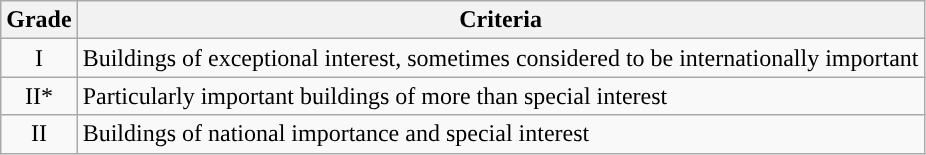<table class="wikitable">
<tr>
<th>Grade</th>
<th>Criteria</th>
</tr>
<tr>
<td align="center" >I</td>
<td>Buildings of exceptional interest, sometimes considered to be internationally important</td>
</tr>
<tr>
<td align="center" >II*</td>
<td>Particularly important buildings of more than special interest</td>
</tr>
<tr>
<td align="center" >II</td>
<td>Buildings of national importance and special interest</td>
</tr>
</table>
